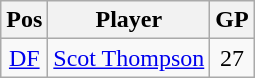<table class=wikitable>
<tr>
<th>Pos</th>
<th>Player</th>
<th>GP</th>
</tr>
<tr>
<td align="center"><a href='#'>DF</a></td>
<td> <a href='#'>Scot Thompson</a></td>
<td align="center">27</td>
</tr>
</table>
